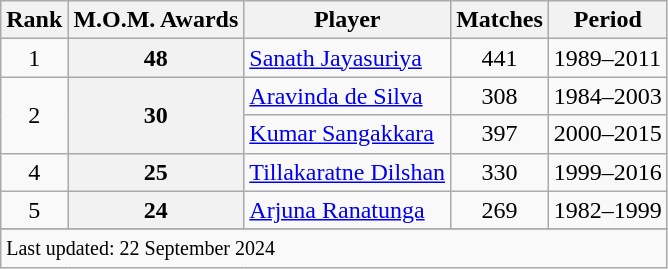<table class="wikitable sortable">
<tr>
<th scope=col>Rank</th>
<th scope=col>M.O.M. Awards</th>
<th scope=col>Player</th>
<th scope=col>Matches</th>
<th scope=col>Period</th>
</tr>
<tr>
<td align=center>1</td>
<th>48</th>
<td><a href='#'>Sanath Jayasuriya</a></td>
<td align=center>441</td>
<td>1989–2011</td>
</tr>
<tr>
<td align=center rowspan=2>2</td>
<th rowspan=2>30</th>
<td><a href='#'>Aravinda de Silva</a></td>
<td align=center>308</td>
<td>1984–2003</td>
</tr>
<tr>
<td><a href='#'>Kumar Sangakkara</a></td>
<td align=center>397</td>
<td>2000–2015</td>
</tr>
<tr>
<td align=center>4</td>
<th>25</th>
<td><a href='#'>Tillakaratne Dilshan</a></td>
<td align=center>330</td>
<td>1999–2016</td>
</tr>
<tr>
<td align=center>5</td>
<th>24</th>
<td><a href='#'>Arjuna Ranatunga</a></td>
<td align=center>269</td>
<td>1982–1999</td>
</tr>
<tr>
</tr>
<tr class=sortbottom>
<td colspan=5><small>Last updated: 22 September 2024</small></td>
</tr>
</table>
